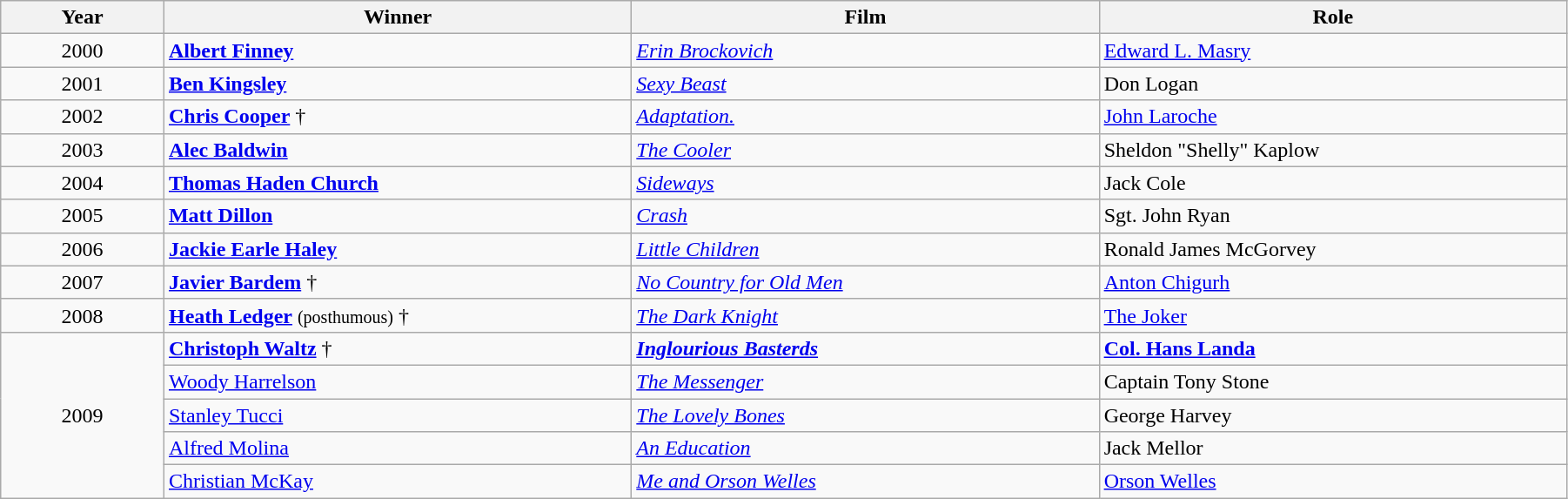<table class="wikitable" width="95%" cellpadding="5">
<tr>
<th width="100"><strong>Year</strong></th>
<th width="300"><strong>Winner</strong></th>
<th width="300"><strong>Film</strong></th>
<th width="300"><strong>Role</strong></th>
</tr>
<tr>
<td style="text-align:center;">2000</td>
<td><strong><a href='#'>Albert Finney</a></strong></td>
<td><em><a href='#'>Erin Brockovich</a></em></td>
<td><a href='#'>Edward L. Masry</a></td>
</tr>
<tr>
<td style="text-align:center;">2001</td>
<td><strong><a href='#'>Ben Kingsley</a></strong></td>
<td><em><a href='#'>Sexy Beast</a></em></td>
<td>Don Logan</td>
</tr>
<tr>
<td style="text-align:center;">2002</td>
<td><strong><a href='#'>Chris Cooper</a></strong> †</td>
<td><em><a href='#'>Adaptation.</a></em></td>
<td><a href='#'>John Laroche</a></td>
</tr>
<tr>
<td style="text-align:center;">2003</td>
<td><strong><a href='#'>Alec Baldwin</a></strong></td>
<td><em><a href='#'>The Cooler</a></em></td>
<td>Sheldon "Shelly" Kaplow</td>
</tr>
<tr>
<td style="text-align:center;">2004</td>
<td><strong><a href='#'>Thomas Haden Church</a></strong></td>
<td><em><a href='#'>Sideways</a></em></td>
<td>Jack Cole</td>
</tr>
<tr>
<td style="text-align:center;">2005</td>
<td><strong><a href='#'>Matt Dillon</a></strong></td>
<td><em><a href='#'>Crash</a></em></td>
<td>Sgt. John Ryan</td>
</tr>
<tr>
<td style="text-align:center;">2006</td>
<td><strong><a href='#'>Jackie Earle Haley</a></strong></td>
<td><em><a href='#'>Little Children</a></em></td>
<td>Ronald James McGorvey</td>
</tr>
<tr>
<td style="text-align:center;">2007</td>
<td><strong><a href='#'>Javier Bardem</a></strong> †</td>
<td><em><a href='#'>No Country for Old Men</a></em></td>
<td><a href='#'>Anton Chigurh</a></td>
</tr>
<tr>
<td style="text-align:center;">2008</td>
<td><strong><a href='#'>Heath Ledger</a></strong> <small>(posthumous)</small> †</td>
<td><em><a href='#'>The Dark Knight</a></em></td>
<td><a href='#'>The Joker</a></td>
</tr>
<tr>
<td rowspan="5" style="text-align:center;">2009</td>
<td><strong><a href='#'>Christoph Waltz</a></strong> †</td>
<td><em><a href='#'><strong>Inglourious Basterds</strong></a></em></td>
<td><a href='#'><strong>Col. Hans Landa</strong></a></td>
</tr>
<tr>
<td><a href='#'>Woody Harrelson</a></td>
<td><em><a href='#'>The Messenger</a></em></td>
<td>Captain Tony Stone</td>
</tr>
<tr>
<td><a href='#'>Stanley Tucci</a></td>
<td><em><a href='#'>The Lovely Bones</a></em></td>
<td>George Harvey</td>
</tr>
<tr>
<td><a href='#'>Alfred Molina</a></td>
<td><em><a href='#'>An Education</a></em></td>
<td>Jack Mellor</td>
</tr>
<tr>
<td><a href='#'>Christian McKay</a></td>
<td><em><a href='#'>Me and Orson Welles</a></em></td>
<td><a href='#'>Orson Welles</a></td>
</tr>
</table>
